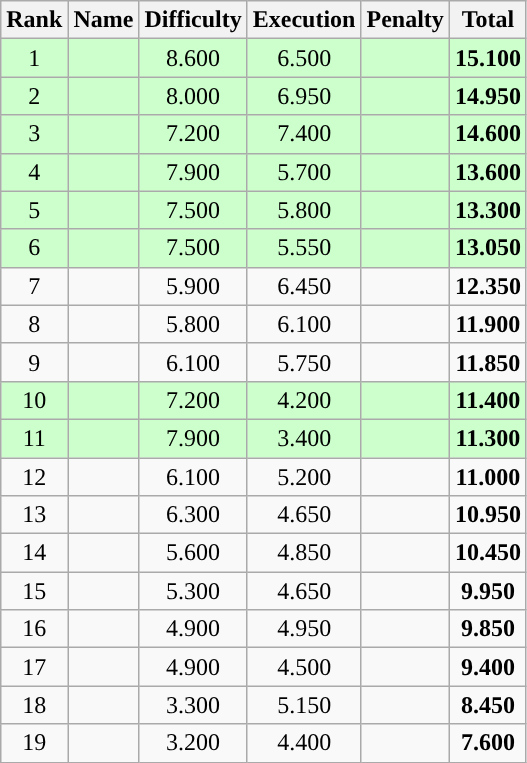<table class="wikitable sortable" style="text-align:center">
<tr>
<th>Rank</th>
<th>Name</th>
<th>Difficulty</th>
<th>Execution</th>
<th>Penalty</th>
<th>Total</th>
</tr>
<tr bgcolor=ccffcc>
<td>1</td>
<td align="left"></td>
<td>8.600</td>
<td>6.500</td>
<td></td>
<td><strong>15.100</strong></td>
</tr>
<tr bgcolor=ccffcc>
<td>2</td>
<td align="left"></td>
<td>8.000</td>
<td>6.950</td>
<td></td>
<td><strong>14.950</strong></td>
</tr>
<tr bgcolor=ccffcc>
<td>3</td>
<td align="left"></td>
<td>7.200</td>
<td>7.400</td>
<td></td>
<td><strong>14.600</strong></td>
</tr>
<tr bgcolor=ccffcc>
<td>4</td>
<td align="left"></td>
<td>7.900</td>
<td>5.700</td>
<td></td>
<td><strong>13.600</strong></td>
</tr>
<tr bgcolor=ccffcc>
<td>5</td>
<td align="left"></td>
<td>7.500</td>
<td>5.800</td>
<td></td>
<td><strong>13.300</strong></td>
</tr>
<tr bgcolor=ccffcc>
<td>6</td>
<td align="left"></td>
<td>7.500</td>
<td>5.550</td>
<td></td>
<td><strong>13.050</strong></td>
</tr>
<tr>
<td>7</td>
<td align="left"></td>
<td>5.900</td>
<td>6.450</td>
<td></td>
<td><strong>12.350</strong></td>
</tr>
<tr>
<td>8</td>
<td align="left"></td>
<td>5.800</td>
<td>6.100</td>
<td></td>
<td><strong>11.900</strong></td>
</tr>
<tr>
<td>9</td>
<td align="left"></td>
<td>6.100</td>
<td>5.750</td>
<td></td>
<td><strong>11.850</strong></td>
</tr>
<tr bgcolor=ccffcc>
<td>10</td>
<td align="left"></td>
<td>7.200</td>
<td>4.200</td>
<td></td>
<td><strong>11.400</strong></td>
</tr>
<tr bgcolor=ccffcc>
<td>11</td>
<td align="left"></td>
<td>7.900</td>
<td>3.400</td>
<td></td>
<td><strong>11.300</strong></td>
</tr>
<tr>
<td>12</td>
<td align="left"></td>
<td>6.100</td>
<td>5.200</td>
<td></td>
<td><strong>11.000</strong></td>
</tr>
<tr>
<td>13</td>
<td align="left"></td>
<td>6.300</td>
<td>4.650</td>
<td></td>
<td><strong>10.950</strong></td>
</tr>
<tr>
<td>14</td>
<td align="left"></td>
<td>5.600</td>
<td>4.850</td>
<td></td>
<td><strong>10.450</strong></td>
</tr>
<tr>
<td>15</td>
<td align="left"></td>
<td>5.300</td>
<td>4.650</td>
<td></td>
<td><strong>9.950</strong></td>
</tr>
<tr>
<td>16</td>
<td align="left"></td>
<td>4.900</td>
<td>4.950</td>
<td></td>
<td><strong>9.850</strong></td>
</tr>
<tr>
<td>17</td>
<td align="left"></td>
<td>4.900</td>
<td>4.500</td>
<td></td>
<td><strong>9.400</strong></td>
</tr>
<tr>
<td>18</td>
<td align="left"></td>
<td>3.300</td>
<td>5.150</td>
<td></td>
<td><strong>8.450</strong></td>
</tr>
<tr>
<td>19</td>
<td align="left"></td>
<td>3.200</td>
<td>4.400</td>
<td></td>
<td><strong>7.600</strong></td>
</tr>
</table>
